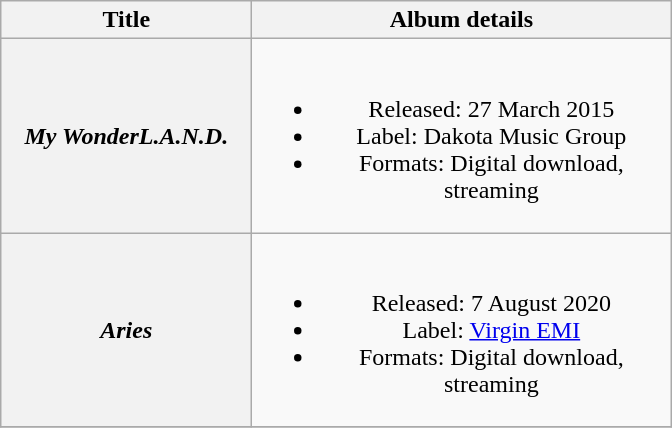<table class="wikitable plainrowheaders" style="text-align:center;">
<tr>
<th scope="col" style="width:10em;">Title</th>
<th scope="col" style="width:17em;">Album details</th>
</tr>
<tr>
<th scope="row"><em>My WonderL.A.N.D.</em></th>
<td><br><ul><li>Released: 27 March 2015</li><li>Label: Dakota Music Group</li><li>Formats: Digital download, streaming</li></ul></td>
</tr>
<tr>
<th scope="row"><em>Aries</em></th>
<td><br><ul><li>Released: 7 August 2020</li><li>Label: <a href='#'>Virgin EMI</a></li><li>Formats: Digital download, streaming</li></ul></td>
</tr>
<tr>
</tr>
</table>
